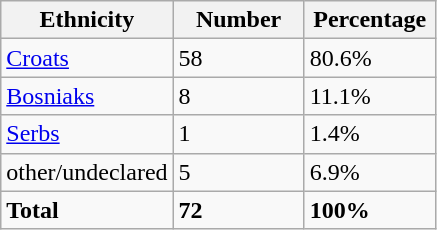<table class="wikitable">
<tr>
<th width="100px">Ethnicity</th>
<th width="80px">Number</th>
<th width="80px">Percentage</th>
</tr>
<tr>
<td><a href='#'>Croats</a></td>
<td>58</td>
<td>80.6%</td>
</tr>
<tr>
<td><a href='#'>Bosniaks</a></td>
<td>8</td>
<td>11.1%</td>
</tr>
<tr>
<td><a href='#'>Serbs</a></td>
<td>1</td>
<td>1.4%</td>
</tr>
<tr>
<td>other/undeclared</td>
<td>5</td>
<td>6.9%</td>
</tr>
<tr>
<td><strong>Total</strong></td>
<td><strong>72</strong></td>
<td><strong>100%</strong></td>
</tr>
</table>
